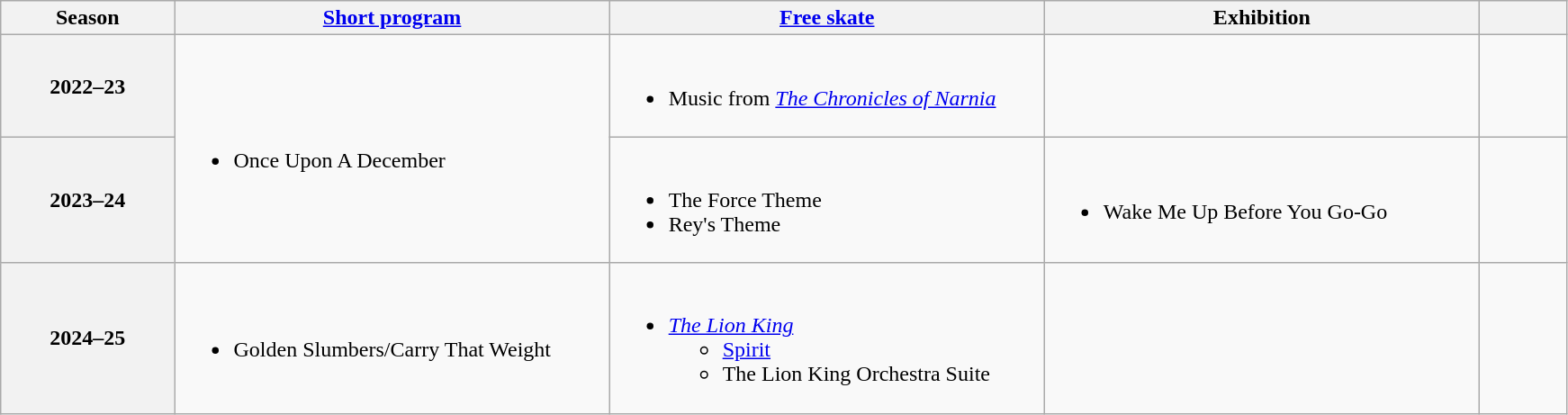<table class="wikitable unsortable" style="text-align:left">
<tr>
<th scope="col" style="text-align:center; width:10%">Season</th>
<th scope="col" style="text-align:center; width:25%"><a href='#'>Short program</a></th>
<th scope="col" style="text-align:center; width:25%"><a href='#'>Free skate</a></th>
<th scope="col" style="text-align:center; width:25%">Exhibition</th>
<th scope="col" style="text-align:center; width:5%"></th>
</tr>
<tr>
<th scope="row">2022–23</th>
<td rowspan="2"><br><ul><li>Once Upon A December<br></li></ul></td>
<td><br><ul><li>Music from <em><a href='#'>The Chronicles of Narnia</a></em><br></li></ul></td>
<td></td>
<td></td>
</tr>
<tr>
<th scope="row">2023–24</th>
<td><br><ul><li>The Force Theme</li><li>Rey's Theme<br></li></ul></td>
<td><br><ul><li>Wake Me Up Before You Go-Go<br></li></ul></td>
<td></td>
</tr>
<tr>
<th scope="row">2024–25</th>
<td><br><ul><li>Golden Slumbers/Carry That Weight <br></li></ul></td>
<td><br><ul><li><em><a href='#'>The Lion King</a></em><ul><li><a href='#'>Spirit</a> <br> </li><li>The Lion King Orchestra Suite <br> </li></ul></li></ul></td>
<td></td>
<td></td>
</tr>
</table>
